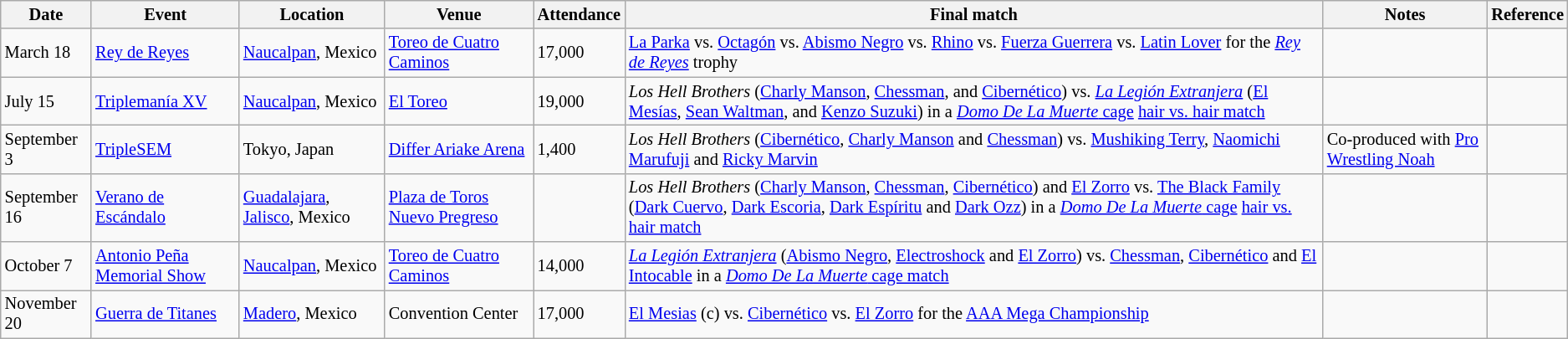<table class="wikitable" style="font-size:85%;">
<tr>
<th>Date</th>
<th>Event</th>
<th>Location</th>
<th>Venue</th>
<th>Attendance</th>
<th>Final match</th>
<th>Notes</th>
<th>Reference</th>
</tr>
<tr>
<td>March 18</td>
<td><a href='#'>Rey de Reyes</a></td>
<td><a href='#'>Naucalpan</a>, Mexico</td>
<td><a href='#'>Toreo de Cuatro Caminos</a></td>
<td>17,000</td>
<td><a href='#'>La Parka</a> vs. <a href='#'>Octagón</a> vs. <a href='#'>Abismo Negro</a> vs. <a href='#'>Rhino</a> vs. <a href='#'>Fuerza Guerrera</a> vs. <a href='#'>Latin Lover</a> for the <em><a href='#'>Rey de Reyes</a></em> trophy</td>
<td></td>
<td></td>
</tr>
<tr>
<td>July 15</td>
<td><a href='#'>Triplemanía XV</a></td>
<td><a href='#'>Naucalpan</a>, Mexico</td>
<td><a href='#'>El Toreo</a></td>
<td>19,000</td>
<td><em>Los Hell Brothers</em> (<a href='#'>Charly Manson</a>, <a href='#'>Chessman</a>, and <a href='#'>Cibernético</a>) vs. <em><a href='#'>La Legión Extranjera</a></em> (<a href='#'>El Mesías</a>, <a href='#'>Sean Waltman</a>, and <a href='#'>Kenzo Suzuki</a>) in a <a href='#'><em>Domo De La Muerte</em> cage</a> <a href='#'>hair vs. hair match</a></td>
<td></td>
<td></td>
</tr>
<tr>
<td>September 3</td>
<td><a href='#'>TripleSEM</a></td>
<td>Tokyo, Japan</td>
<td><a href='#'>Differ Ariake Arena</a></td>
<td>1,400</td>
<td><em>Los Hell Brothers</em> (<a href='#'>Cibernético</a>, <a href='#'>Charly Manson</a> and <a href='#'>Chessman</a>) vs. <a href='#'>Mushiking Terry</a>, <a href='#'>Naomichi Marufuji</a> and <a href='#'>Ricky Marvin</a></td>
<td>Co-produced with <a href='#'>Pro Wrestling Noah</a></td>
<td></td>
</tr>
<tr>
<td>September 16</td>
<td><a href='#'>Verano de Escándalo</a></td>
<td><a href='#'>Guadalajara</a>, <a href='#'>Jalisco</a>, Mexico</td>
<td><a href='#'>Plaza de Toros Nuevo Pregreso</a></td>
<td></td>
<td><em>Los Hell Brothers</em> (<a href='#'>Charly Manson</a>, <a href='#'>Chessman</a>, <a href='#'>Cibernético</a>) and <a href='#'>El Zorro</a> vs. <a href='#'>The Black Family</a> (<a href='#'>Dark Cuervo</a>, <a href='#'>Dark Escoria</a>, <a href='#'>Dark Espíritu</a> and <a href='#'>Dark Ozz</a>) in a <a href='#'><em>Domo De La Muerte</em> cage</a> <a href='#'>hair vs. hair match</a></td>
<td></td>
<td></td>
</tr>
<tr>
<td>October 7</td>
<td><a href='#'>Antonio Peña Memorial Show</a></td>
<td><a href='#'>Naucalpan</a>, Mexico</td>
<td><a href='#'>Toreo de Cuatro Caminos</a></td>
<td>14,000</td>
<td><em><a href='#'>La Legión Extranjera</a></em> (<a href='#'>Abismo Negro</a>, <a href='#'>Electroshock</a> and <a href='#'>El Zorro</a>) vs. <a href='#'>Chessman</a>, <a href='#'>Cibernético</a> and <a href='#'>El Intocable</a> in a <a href='#'><em>Domo De La Muerte</em> cage match</a></td>
<td></td>
<td></td>
</tr>
<tr>
<td>November 20</td>
<td><a href='#'>Guerra de Titanes</a></td>
<td><a href='#'>Madero</a>, Mexico</td>
<td>Convention Center</td>
<td>17,000</td>
<td><a href='#'>El Mesias</a> (c) vs. <a href='#'>Cibernético</a> vs. <a href='#'>El Zorro</a> for the <a href='#'>AAA Mega Championship</a></td>
<td></td>
<td></td>
</tr>
</table>
